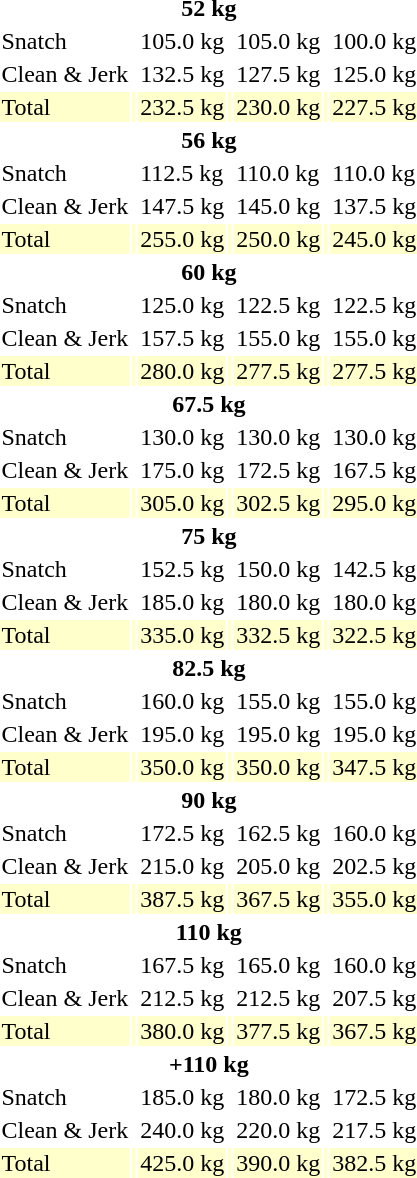<table>
<tr>
<th colspan=7>52 kg</th>
</tr>
<tr>
<td>Snatch</td>
<td></td>
<td>105.0 kg</td>
<td></td>
<td>105.0 kg</td>
<td></td>
<td>100.0 kg</td>
</tr>
<tr>
<td>Clean & Jerk</td>
<td></td>
<td>132.5 kg</td>
<td></td>
<td>127.5 kg</td>
<td></td>
<td>125.0 kg</td>
</tr>
<tr bgcolor=#ffffcc>
<td>Total</td>
<td></td>
<td>232.5 kg</td>
<td></td>
<td>230.0 kg</td>
<td></td>
<td>227.5 kg</td>
</tr>
<tr>
<th colspan=7>56 kg</th>
</tr>
<tr>
<td>Snatch</td>
<td></td>
<td>112.5 kg</td>
<td></td>
<td>110.0 kg</td>
<td></td>
<td>110.0 kg</td>
</tr>
<tr>
<td>Clean & Jerk</td>
<td></td>
<td>147.5 kg</td>
<td></td>
<td>145.0 kg</td>
<td></td>
<td>137.5 kg</td>
</tr>
<tr bgcolor=#ffffcc>
<td>Total</td>
<td></td>
<td>255.0 kg</td>
<td></td>
<td>250.0 kg</td>
<td></td>
<td>245.0 kg</td>
</tr>
<tr>
<th colspan=7>60 kg</th>
</tr>
<tr>
<td>Snatch</td>
<td></td>
<td>125.0 kg</td>
<td></td>
<td>122.5 kg</td>
<td></td>
<td>122.5 kg</td>
</tr>
<tr>
<td>Clean & Jerk</td>
<td></td>
<td>157.5 kg</td>
<td></td>
<td>155.0 kg</td>
<td></td>
<td>155.0 kg</td>
</tr>
<tr bgcolor=#ffffcc>
<td>Total</td>
<td></td>
<td>280.0 kg<br></td>
<td></td>
<td>277.5 kg</td>
<td></td>
<td>277.5 kg</td>
</tr>
<tr>
<th colspan=7>67.5 kg</th>
</tr>
<tr>
<td>Snatch</td>
<td></td>
<td>130.0 kg</td>
<td></td>
<td>130.0 kg</td>
<td></td>
<td>130.0 kg</td>
</tr>
<tr>
<td>Clean & Jerk</td>
<td></td>
<td>175.0 kg</td>
<td></td>
<td>172.5 kg</td>
<td></td>
<td>167.5 kg</td>
</tr>
<tr bgcolor=#ffffcc>
<td>Total</td>
<td></td>
<td>305.0 kg</td>
<td></td>
<td>302.5 kg</td>
<td></td>
<td>295.0 kg</td>
</tr>
<tr>
<th colspan=7>75 kg</th>
</tr>
<tr>
<td>Snatch</td>
<td></td>
<td>152.5 kg</td>
<td></td>
<td>150.0 kg</td>
<td></td>
<td>142.5 kg</td>
</tr>
<tr>
<td>Clean & Jerk</td>
<td></td>
<td>185.0 kg</td>
<td></td>
<td>180.0 kg</td>
<td></td>
<td>180.0 kg</td>
</tr>
<tr bgcolor=#ffffcc>
<td>Total</td>
<td></td>
<td>335.0 kg</td>
<td></td>
<td>332.5 kg</td>
<td></td>
<td>322.5 kg</td>
</tr>
<tr>
<th colspan=7>82.5 kg</th>
</tr>
<tr>
<td>Snatch</td>
<td></td>
<td>160.0 kg</td>
<td></td>
<td>155.0 kg</td>
<td></td>
<td>155.0 kg</td>
</tr>
<tr>
<td>Clean & Jerk</td>
<td></td>
<td>195.0 kg</td>
<td></td>
<td>195.0 kg</td>
<td></td>
<td>195.0 kg</td>
</tr>
<tr bgcolor=#ffffcc>
<td>Total</td>
<td></td>
<td>350.0 kg</td>
<td></td>
<td>350.0 kg</td>
<td></td>
<td>347.5 kg</td>
</tr>
<tr>
<th colspan=7>90 kg</th>
</tr>
<tr>
<td>Snatch</td>
<td></td>
<td>172.5 kg</td>
<td></td>
<td>162.5 kg</td>
<td></td>
<td>160.0 kg</td>
</tr>
<tr>
<td>Clean & Jerk</td>
<td></td>
<td>215.0 kg<br></td>
<td></td>
<td>205.0 kg</td>
<td></td>
<td>202.5 kg</td>
</tr>
<tr bgcolor=#ffffcc>
<td>Total</td>
<td></td>
<td>387.5 kg<br></td>
<td></td>
<td>367.5 kg</td>
<td></td>
<td>355.0 kg</td>
</tr>
<tr>
<th colspan=7>110 kg</th>
</tr>
<tr>
<td>Snatch</td>
<td></td>
<td>167.5 kg</td>
<td></td>
<td>165.0 kg</td>
<td></td>
<td>160.0 kg</td>
</tr>
<tr>
<td>Clean & Jerk</td>
<td></td>
<td>212.5 kg</td>
<td></td>
<td>212.5 kg</td>
<td></td>
<td>207.5 kg</td>
</tr>
<tr bgcolor=#ffffcc>
<td>Total</td>
<td></td>
<td>380.0 kg</td>
<td></td>
<td>377.5 kg</td>
<td></td>
<td>367.5 kg</td>
</tr>
<tr>
<th colspan=7>+110 kg</th>
</tr>
<tr>
<td>Snatch</td>
<td></td>
<td>185.0 kg</td>
<td></td>
<td>180.0 kg</td>
<td></td>
<td>172.5 kg</td>
</tr>
<tr>
<td>Clean & Jerk</td>
<td></td>
<td>240.0 kg</td>
<td></td>
<td>220.0 kg</td>
<td></td>
<td>217.5 kg</td>
</tr>
<tr bgcolor=#ffffcc>
<td>Total</td>
<td></td>
<td>425.0 kg</td>
<td></td>
<td>390.0 kg</td>
<td></td>
<td>382.5 kg</td>
</tr>
</table>
